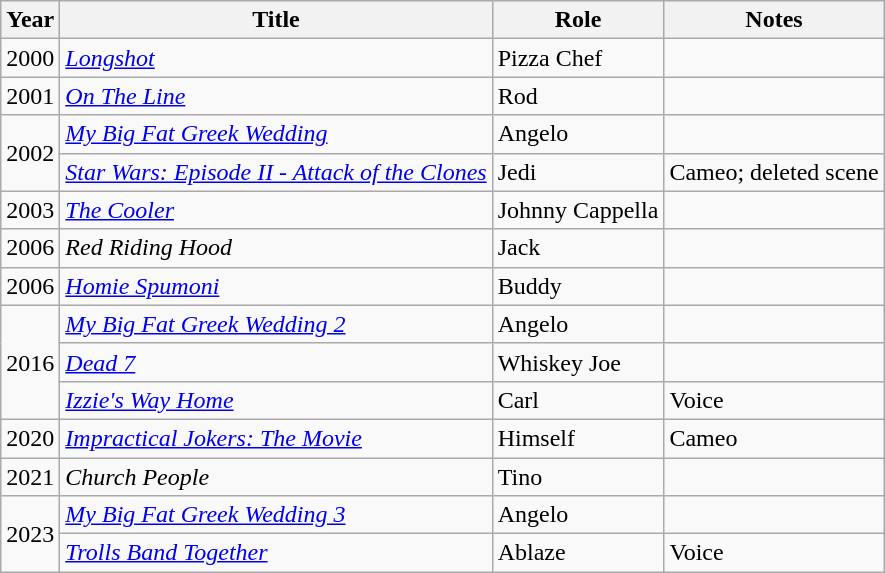<table class="wikitable">
<tr>
<th>Year</th>
<th>Title</th>
<th>Role</th>
<th>Notes</th>
</tr>
<tr>
<td>2000</td>
<td><em><a href='#'>Longshot</a></em></td>
<td>Pizza Chef</td>
<td></td>
</tr>
<tr>
<td>2001</td>
<td><em><a href='#'>On The Line</a></em></td>
<td>Rod</td>
<td></td>
</tr>
<tr>
<td rowspan="2">2002</td>
<td><em><a href='#'>My Big Fat Greek Wedding</a></em></td>
<td>Angelo</td>
<td></td>
</tr>
<tr>
<td><em><a href='#'>Star Wars: Episode II - Attack of the Clones</a></em></td>
<td>Jedi</td>
<td>Cameo; deleted scene</td>
</tr>
<tr>
<td>2003</td>
<td><em><a href='#'>The Cooler</a></em></td>
<td>Johnny Cappella</td>
<td></td>
</tr>
<tr>
<td>2006</td>
<td><em>Red Riding Hood</em></td>
<td>Jack</td>
<td></td>
</tr>
<tr>
<td>2006</td>
<td><em><a href='#'>Homie Spumoni</a></em></td>
<td>Buddy</td>
<td></td>
</tr>
<tr>
<td rowspan="3">2016</td>
<td><em><a href='#'>My Big Fat Greek Wedding 2</a></em></td>
<td>Angelo</td>
<td></td>
</tr>
<tr>
<td><em><a href='#'>Dead 7</a></em></td>
<td>Whiskey Joe</td>
<td></td>
</tr>
<tr>
<td><em><a href='#'>Izzie's Way Home</a></em></td>
<td>Carl</td>
<td>Voice</td>
</tr>
<tr>
<td>2020</td>
<td><em><a href='#'>Impractical Jokers: The Movie</a></em></td>
<td>Himself</td>
<td>Cameo</td>
</tr>
<tr>
<td>2021</td>
<td><em>Church People</em></td>
<td>Tino</td>
<td></td>
</tr>
<tr>
<td rowspan= "2">2023</td>
<td><em><a href='#'>My Big Fat Greek Wedding 3</a></em></td>
<td>Angelo</td>
<td></td>
</tr>
<tr>
<td><em><a href='#'>Trolls Band Together</a></em></td>
<td>Ablaze</td>
<td>Voice</td>
</tr>
</table>
